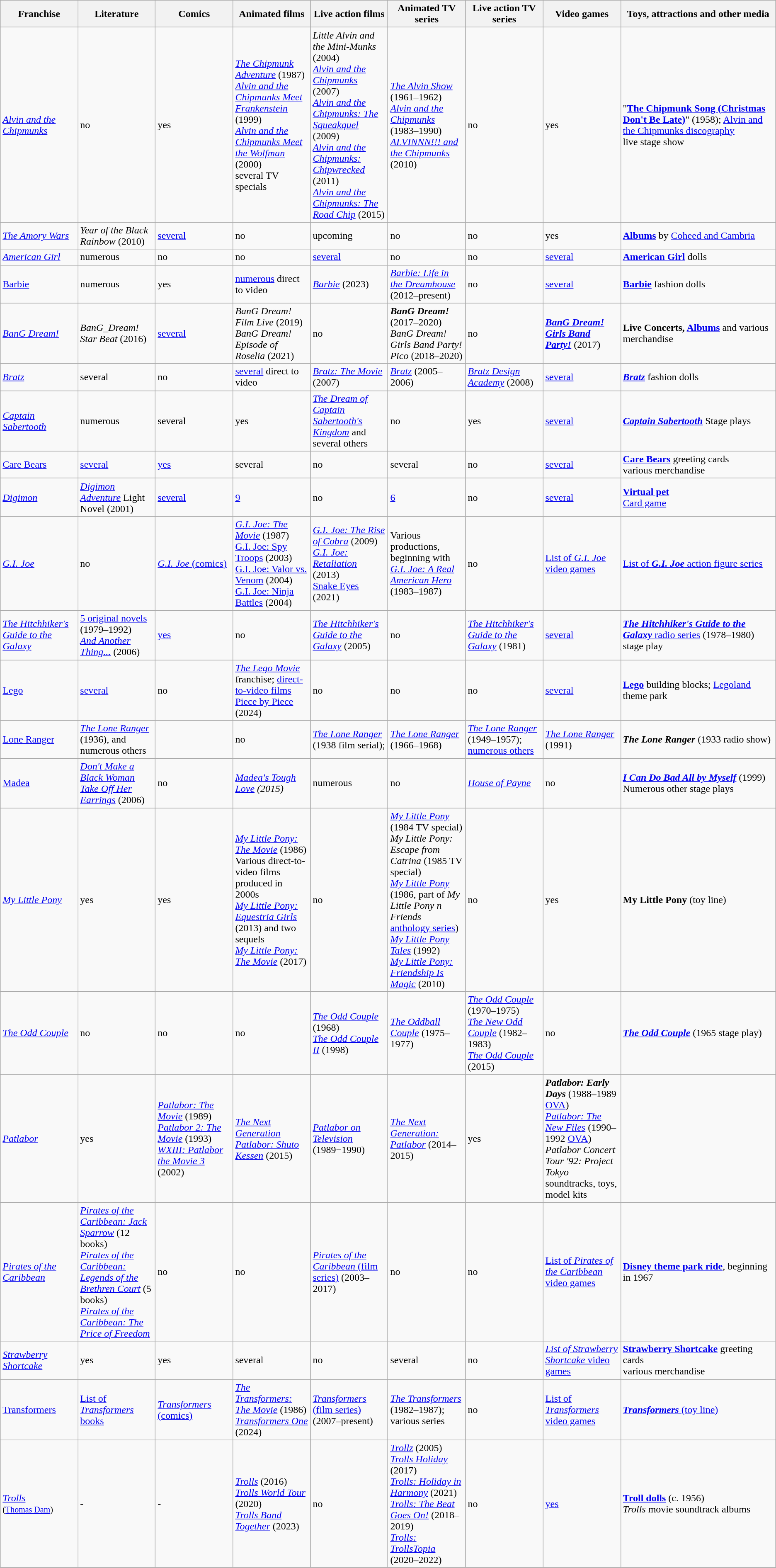<table class="wikitable sortable plainrowheaders">
<tr>
<th scope="col" style="width:10%;">Franchise <br> </th>
<th scope="col" style="width:10%;">Literature</th>
<th scope="col" style="width:10%;">Comics</th>
<th scope="col" style="width:10%;">Animated films</th>
<th scope="col" style="width:10%;">Live action films</th>
<th scope="col" style="width:10%;">Animated TV series</th>
<th scope="col" style="width:10%;">Live action TV series</th>
<th scope="col" style="width:10%;">Video games</th>
<th scope="col" style="width:20%;">Toys, attractions and other media</th>
</tr>
<tr>
<td scope="row"><em><a href='#'>Alvin and the Chipmunks</a></em> <br> </td>
<td>no</td>
<td>yes</td>
<td><em><a href='#'>The Chipmunk Adventure</a></em> (1987) <br> <em><a href='#'>Alvin and the Chipmunks Meet Frankenstein</a></em> (1999) <br> <em><a href='#'>Alvin and the Chipmunks Meet the Wolfman</a></em> (2000) <br> several TV specials</td>
<td><em>Little Alvin and the Mini-Munks</em> (2004) <br> <em><a href='#'>Alvin and the Chipmunks</a></em> (2007) <br> <em><a href='#'>Alvin and the Chipmunks: The Squeakquel</a></em> (2009) <br> <em><a href='#'>Alvin and the Chipmunks: Chipwrecked</a></em> (2011) <br> <em><a href='#'>Alvin and the Chipmunks: The Road Chip</a></em> (2015)</td>
<td><em><a href='#'>The Alvin Show</a></em> (1961–1962) <br> <em><a href='#'>Alvin and the Chipmunks</a></em> (1983–1990) <br> <em><a href='#'>ALVINNN!!! and the Chipmunks</a></em> (2010)</td>
<td>no</td>
<td>yes</td>
<td>"<strong><a href='#'>The Chipmunk Song (Christmas Don't Be Late)</a></strong>" (1958); <a href='#'>Alvin and the Chipmunks discography</a> <br> live stage show</td>
</tr>
<tr>
<td scope="row"><em><a href='#'>The Amory Wars</a></em> <br> </td>
<td><em>Year of the Black Rainbow</em> (2010)</td>
<td><a href='#'>several</a></td>
<td>no</td>
<td>upcoming</td>
<td>no</td>
<td>no</td>
<td>yes</td>
<td><strong><a href='#'>Albums</a></strong> by <a href='#'>Coheed and Cambria</a></td>
</tr>
<tr>
<td scope="row"><em><a href='#'>American Girl</a></em> <br> </td>
<td>numerous</td>
<td>no</td>
<td>no</td>
<td><a href='#'>several</a></td>
<td>no</td>
<td>no</td>
<td><a href='#'>several</a></td>
<td><strong><a href='#'>American Girl</a></strong> dolls</td>
</tr>
<tr>
<td scope="row"><a href='#'>Barbie</a> <br> </td>
<td>numerous</td>
<td>yes</td>
<td><a href='#'>numerous</a> direct to video</td>
<td><em><a href='#'>Barbie</a></em> (2023)</td>
<td><em><a href='#'>Barbie: Life in the Dreamhouse</a></em> (2012–present)</td>
<td>no</td>
<td><a href='#'>several</a></td>
<td><strong><a href='#'>Barbie</a></strong> fashion dolls</td>
</tr>
<tr>
<td scope="row"><em><a href='#'>BanG Dream!</a></em> <br> </td>
<td><em>BanG_Dream! Star Beat</em> (2016)</td>
<td><a href='#'>several</a></td>
<td><em>BanG Dream! Film Live</em> (2019) <br> <em>BanG Dream! Episode of Roselia</em> (2021)</td>
<td>no</td>
<td><strong><em>BanG Dream!</em></strong> (2017–2020) <br> <em>BanG Dream! Girls Band Party! Pico</em> (2018–2020)</td>
<td>no</td>
<td><strong><em><a href='#'>BanG Dream! Girls Band Party!</a></em></strong> (2017)</td>
<td><strong>Live Concerts, <a href='#'>Albums</a></strong> and various merchandise</td>
</tr>
<tr>
<td scope="row"><em><a href='#'>Bratz</a></em> <br> </td>
<td>several</td>
<td>no</td>
<td><a href='#'>several</a> direct to video</td>
<td><em><a href='#'>Bratz: The Movie</a></em> (2007)</td>
<td><em><a href='#'>Bratz</a></em> (2005–2006)</td>
<td><em><a href='#'>Bratz Design Academy</a></em> (2008)</td>
<td><a href='#'>several</a></td>
<td><strong><em><a href='#'>Bratz</a></em></strong> fashion dolls</td>
</tr>
<tr>
<td scope="row"><em><a href='#'>Captain Sabertooth</a></em> <br> </td>
<td>numerous</td>
<td>several</td>
<td>yes</td>
<td><em><a href='#'>The Dream of Captain Sabertooth's Kingdom</a></em> and several others</td>
<td>no</td>
<td>yes</td>
<td><a href='#'>several</a></td>
<td><strong><em><a href='#'>Captain Sabertooth</a></em></strong> Stage plays</td>
</tr>
<tr>
<td scope="row"><a href='#'>Care Bears</a> <br> </td>
<td><a href='#'>several</a></td>
<td><a href='#'>yes</a></td>
<td>several</td>
<td>no</td>
<td>several</td>
<td>no</td>
<td><a href='#'>several</a></td>
<td><strong><a href='#'>Care Bears</a></strong> greeting cards <br> various merchandise</td>
</tr>
<tr>
<td scope="row"><em><a href='#'>Digimon</a></em> <br> </td>
<td><em><a href='#'>Digimon Adventure</a></em> Light Novel (2001)</td>
<td><a href='#'>several</a></td>
<td><a href='#'>9</a></td>
<td>no</td>
<td><a href='#'>6</a></td>
<td>no</td>
<td><a href='#'>several</a></td>
<td><strong><a href='#'>Virtual pet</a></strong> <br> <a href='#'>Card game</a></td>
</tr>
<tr>
<td scope="row"><em><a href='#'>G.I. Joe</a></em> <br> </td>
<td>no</td>
<td><a href='#'><em>G.I. Joe</em> (comics)</a></td>
<td><em><a href='#'>G.I. Joe: The Movie</a></em> (1987)<br><a href='#'>G.I. Joe: Spy Troops</a> (2003)
<a href='#'>G.I. Joe: Valor vs. Venom</a> (2004)
<a href='#'>G.I. Joe: Ninja Battles</a> (2004)</td>
<td><em><a href='#'>G.I. Joe: The Rise of Cobra</a></em> (2009) <br> <em><a href='#'>G.I. Joe: Retaliation</a></em> (2013)<br><a href='#'>Snake Eyes</a> (2021)</td>
<td>Various productions, beginning with <em><a href='#'>G.I. Joe: A Real American Hero</a></em> (1983–1987)</td>
<td>no</td>
<td><a href='#'>List of <em>G.I. Joe</em> video games</a></td>
<td><a href='#'>List of <strong><em>G.I. Joe</em></strong> action figure series</a></td>
</tr>
<tr>
<td scope="row"><em><a href='#'>The Hitchhiker's Guide to the Galaxy</a></em> <br> </td>
<td><a href='#'>5 original novels</a> (1979–1992) <br> <em><a href='#'>And Another Thing...</a></em> (2006)</td>
<td><a href='#'>yes</a></td>
<td>no</td>
<td><em><a href='#'>The Hitchhiker's Guide to the Galaxy</a></em> (2005)</td>
<td>no</td>
<td><em><a href='#'>The Hitchhiker's Guide to the Galaxy</a></em> (1981)</td>
<td><a href='#'>several</a></td>
<td><a href='#'><strong><em>The Hitchhiker's Guide to the Galaxy</em></strong> radio series</a> (1978–1980) <br> stage play</td>
</tr>
<tr>
<td scope="row"><a href='#'>Lego</a> <br> </td>
<td><a href='#'>several</a></td>
<td>no</td>
<td><em><a href='#'>The Lego Movie</a></em> franchise; <a href='#'>direct-to-video films</a><br><a href='#'>Piece by Piece</a> (2024)</td>
<td>no</td>
<td>no</td>
<td>no</td>
<td><a href='#'>several</a></td>
<td><strong><a href='#'>Lego</a></strong> building blocks; <a href='#'>Legoland</a> theme park</td>
</tr>
<tr>
<td scope="row"><a href='#'>Lone Ranger</a> <br> </td>
<td><em><a href='#'>The Lone Ranger</a></em> (1936), and numerous others</td>
<td></td>
<td>no</td>
<td><em><a href='#'>The Lone Ranger</a></em> (1938 film serial);</td>
<td><em><a href='#'>The Lone Ranger</a></em> (1966–1968)</td>
<td><em><a href='#'>The Lone Ranger</a></em> (1949–1957); <a href='#'>numerous others</a></td>
<td><em><a href='#'>The Lone Ranger</a></em> (1991)</td>
<td><strong><em>The Lone Ranger</em></strong> (1933 radio show)</td>
</tr>
<tr>
<td scope="row"><a href='#'>Madea</a> <br> </td>
<td><em><a href='#'>Don't Make a Black Woman Take Off Her Earrings</a></em> (2006)</td>
<td>no</td>
<td><em><a href='#'>Madea's Tough Love</a> (2015)</em></td>
<td>numerous</td>
<td>no</td>
<td><em><a href='#'>House of Payne</a></em></td>
<td>no</td>
<td><strong><em><a href='#'>I Can Do Bad All by Myself</a></em></strong> (1999) <br> Numerous other stage plays</td>
</tr>
<tr>
<td scope="row"><em><a href='#'>My Little Pony</a></em> <br> </td>
<td>yes</td>
<td>yes</td>
<td><em><a href='#'>My Little Pony: The Movie</a></em> (1986) <br> Various direct-to-video films produced in 2000s <br> <em><a href='#'>My Little Pony: Equestria Girls</a></em> (2013) and two sequels <br> <em> <a href='#'>My Little Pony: The Movie</a></em> (2017)</td>
<td>no</td>
<td><em><a href='#'>My Little Pony</a></em> (1984 TV special) <br> <em>My Little Pony: Escape from Catrina</em> (1985 TV special) <br> <em><a href='#'>My Little Pony</a></em> (1986, part of <em>My Little Pony n Friends</em> <a href='#'>anthology series</a>) <br> <em><a href='#'>My Little Pony Tales</a></em> (1992) <br> <em><a href='#'>My Little Pony: Friendship Is Magic</a></em> (2010)</td>
<td>no</td>
<td>yes</td>
<td><strong>My Little Pony</strong> (toy line)</td>
</tr>
<tr>
<td scope="row"><em><a href='#'>The Odd Couple</a></em> <br> </td>
<td>no</td>
<td>no</td>
<td>no</td>
<td><em><a href='#'>The Odd Couple</a></em> (1968) <br> <em><a href='#'>The Odd Couple II</a></em> (1998)</td>
<td><em><a href='#'>The Oddball Couple</a></em> (1975–1977)</td>
<td><em><a href='#'>The Odd Couple</a></em> (1970–1975) <br> <em><a href='#'>The New Odd Couple</a></em> (1982–1983) <br> <em><a href='#'>The Odd Couple</a></em> (2015)</td>
<td>no</td>
<td><strong><em><a href='#'>The Odd Couple</a></em></strong> (1965 stage play)</td>
</tr>
<tr>
<td scope="row"><em><a href='#'>Patlabor</a></em> <br> </td>
<td>yes</td>
<td><em><a href='#'>Patlabor: The Movie</a></em> (1989) <br> <em><a href='#'>Patlabor 2: The Movie</a></em> (1993) <br> <em><a href='#'>WXIII: Patlabor the Movie 3</a></em> (2002)</td>
<td><em><a href='#'>The Next Generation Patlabor: Shuto Kessen</a></em> (2015)</td>
<td><em><a href='#'>Patlabor on Television</a></em> (1989−1990)</td>
<td><em><a href='#'>The Next Generation: Patlabor</a></em> (2014–2015)</td>
<td>yes</td>
<td><strong><em>Patlabor: Early Days</em></strong> (1988–1989 <a href='#'>OVA</a>) <br> <em><a href='#'>Patlabor: The New Files</a></em> (1990–1992 <a href='#'>OVA</a>) <br> <em>Patlabor Concert Tour '92: Project Tokyo</em> <br> soundtracks, toys, model kits</td>
</tr>
<tr>
<td scope="row"><em><a href='#'>Pirates of the Caribbean</a></em> <br> </td>
<td><em><a href='#'>Pirates of the Caribbean: Jack Sparrow</a></em> (12 books) <br> <em><a href='#'>Pirates of the Caribbean: Legends of the Brethren Court</a></em> (5 books) <br> <em><a href='#'>Pirates of the Caribbean: The Price of Freedom</a></em></td>
<td>no</td>
<td>no</td>
<td><a href='#'><em>Pirates of the Caribbean</em> (film series)</a> (2003–2017)</td>
<td>no</td>
<td>no</td>
<td><a href='#'>List of <em>Pirates of the Caribbean</em> video games</a></td>
<td><strong><a href='#'>Disney theme park ride</a></strong>, beginning in 1967</td>
</tr>
<tr>
<td scope="row"><em><a href='#'>Strawberry Shortcake</a></em> <br> </td>
<td>yes</td>
<td>yes</td>
<td>several</td>
<td>no</td>
<td>several</td>
<td>no</td>
<td><a href='#'><em>List of Strawberry Shortcake</em> video games</a></td>
<td><strong><a href='#'>Strawberry Shortcake</a></strong> greeting cards <br> various merchandise</td>
</tr>
<tr>
<td scope="row"><a href='#'>Transformers</a> <br> </td>
<td><a href='#'>List of <em>Transformers</em> books</a></td>
<td><a href='#'><em>Transformers</em> (comics)</a></td>
<td><em><a href='#'>The Transformers: The Movie</a></em> (1986)<br><em><a href='#'>Transformers One</a></em> (2024)</td>
<td><a href='#'><em>Transformers</em> (film series)</a> (2007–present)</td>
<td><em><a href='#'>The Transformers</a></em> (1982–1987); various series</td>
<td>no</td>
<td><a href='#'>List of <em>Transformers</em> video games</a></td>
<td><a href='#'><strong><em>Transformers</em></strong> (toy line)</a></td>
</tr>
<tr>
<td><em><a href='#'>Trolls</a></em><br><small>(<a href='#'>Thomas Dam</a>)</small></td>
<td>-</td>
<td>-</td>
<td><em><a href='#'>Trolls</a></em> (2016)<br><em><a href='#'>Trolls World Tour</a></em> (2020)<br><em><a href='#'>Trolls Band Together</a></em> (2023)</td>
<td>no</td>
<td><em><a href='#'>Trollz</a></em> (2005)<br><em><a href='#'>Trolls Holiday</a></em> (2017)<br><em><a href='#'>Trolls: Holiday in Harmony</a></em> (2021)<br><em><a href='#'>Trolls: The Beat Goes On!</a></em> (2018–2019)<br><em><a href='#'>Trolls: TrollsTopia</a></em> (2020–2022)</td>
<td>no</td>
<td><a href='#'>yes</a></td>
<td><strong><a href='#'>Troll dolls</a></strong> (c. 1956)<br><em>Trolls</em> movie soundtrack albums</td>
</tr>
</table>
